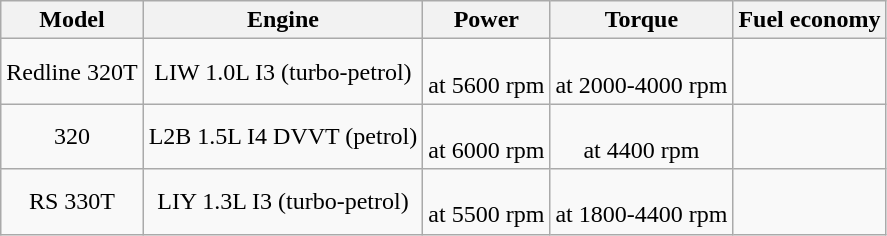<table class="wikitable sortable" style="text-align: center;">
<tr>
<th>Model</th>
<th>Engine</th>
<th>Power</th>
<th>Torque</th>
<th>Fuel economy</th>
</tr>
<tr>
<td>Redline 320T</td>
<td rowspan="1">LIW 1.0L I3 (turbo-petrol)</td>
<td> <br> at 5600 rpm</td>
<td> <br> at 2000-4000 rpm</td>
<td></td>
</tr>
<tr>
<td>320</td>
<td rowspan="1">L2B 1.5L I4 DVVT (petrol)</td>
<td> <br> at 6000 rpm</td>
<td> <br> at 4400 rpm</td>
<td></td>
</tr>
<tr>
<td>RS 330T</td>
<td rowspan="1">LIY 1.3L I3 (turbo-petrol)</td>
<td> <br> at 5500 rpm</td>
<td> <br> at 1800-4400 rpm</td>
<td></td>
</tr>
</table>
